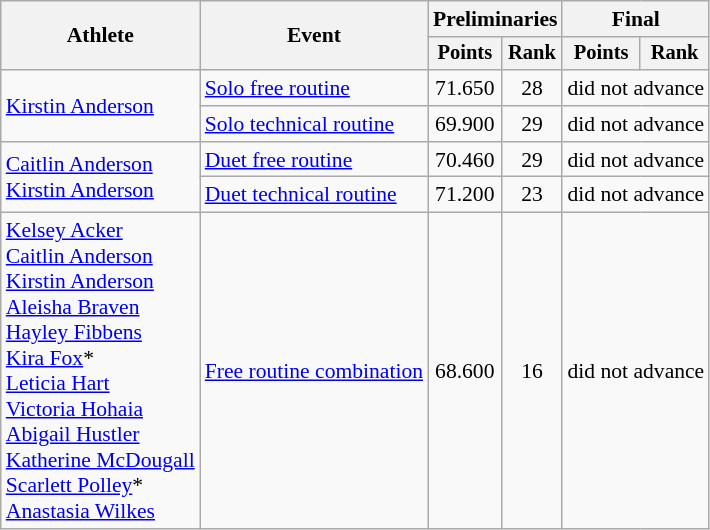<table class=wikitable style="font-size:90%">
<tr>
<th rowspan="2">Athlete</th>
<th rowspan="2">Event</th>
<th colspan="2">Preliminaries</th>
<th colspan="2">Final</th>
</tr>
<tr style="font-size:95%">
<th>Points</th>
<th>Rank</th>
<th>Points</th>
<th>Rank</th>
</tr>
<tr align=center>
<td align=left rowspan=2><a href='#'>Kirstin Anderson</a></td>
<td align=left><a href='#'>Solo free routine</a></td>
<td>71.650</td>
<td>28</td>
<td colspan=2>did not advance</td>
</tr>
<tr align=center>
<td align=left><a href='#'>Solo technical routine</a></td>
<td>69.900</td>
<td>29</td>
<td colspan=2>did not advance</td>
</tr>
<tr align=center>
<td align=left rowspan=2><a href='#'>Caitlin Anderson</a><br><a href='#'>Kirstin Anderson</a></td>
<td align=left><a href='#'>Duet free routine</a></td>
<td>70.460</td>
<td>29</td>
<td colspan=2>did not advance</td>
</tr>
<tr align=center>
<td align=left><a href='#'>Duet technical routine</a></td>
<td>71.200</td>
<td>23</td>
<td colspan=2>did not advance</td>
</tr>
<tr align=center>
<td align=left><a href='#'>Kelsey Acker</a><br><a href='#'>Caitlin Anderson</a><br><a href='#'>Kirstin Anderson</a><br><a href='#'>Aleisha Braven</a><br><a href='#'>Hayley Fibbens</a><br><a href='#'>Kira Fox</a>*<br><a href='#'>Leticia Hart</a><br><a href='#'>Victoria Hohaia</a><br><a href='#'>Abigail Hustler</a><br><a href='#'>Katherine McDougall</a><br><a href='#'>Scarlett Polley</a>*<br><a href='#'>Anastasia Wilkes</a></td>
<td align=left><a href='#'>Free routine combination</a></td>
<td>68.600</td>
<td>16</td>
<td colspan=2>did not advance</td>
</tr>
</table>
